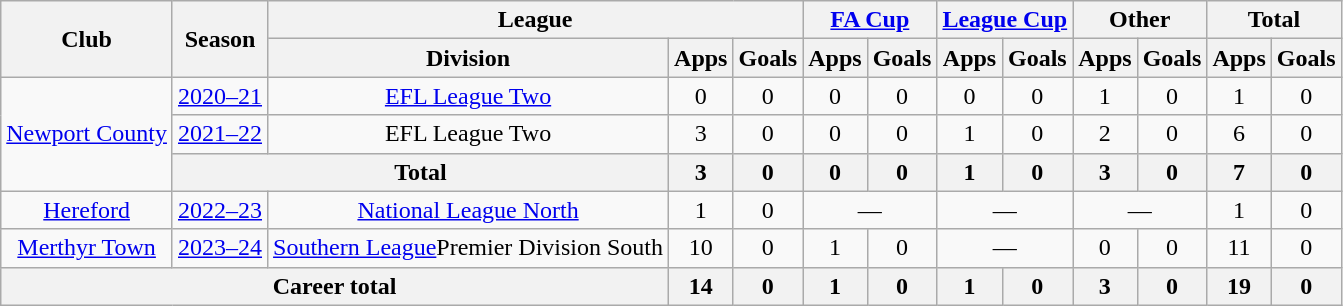<table class="wikitable" style="text-align: center">
<tr>
<th rowspan="2">Club</th>
<th rowspan="2">Season</th>
<th colspan="3">League</th>
<th colspan="2"><a href='#'>FA Cup</a></th>
<th colspan="2"><a href='#'>League Cup</a></th>
<th colspan="2">Other</th>
<th colspan="2">Total</th>
</tr>
<tr>
<th>Division</th>
<th>Apps</th>
<th>Goals</th>
<th>Apps</th>
<th>Goals</th>
<th>Apps</th>
<th>Goals</th>
<th>Apps</th>
<th>Goals</th>
<th>Apps</th>
<th>Goals</th>
</tr>
<tr>
<td rowspan="3"><a href='#'>Newport County</a></td>
<td><a href='#'>2020–21</a></td>
<td><a href='#'>EFL League Two</a></td>
<td>0</td>
<td>0</td>
<td>0</td>
<td>0</td>
<td>0</td>
<td>0</td>
<td>1</td>
<td>0</td>
<td>1</td>
<td>0</td>
</tr>
<tr>
<td><a href='#'>2021–22</a></td>
<td>EFL League Two</td>
<td>3</td>
<td>0</td>
<td>0</td>
<td>0</td>
<td>1</td>
<td>0</td>
<td>2</td>
<td>0</td>
<td>6</td>
<td>0</td>
</tr>
<tr>
<th colspan="2">Total</th>
<th>3</th>
<th>0</th>
<th>0</th>
<th>0</th>
<th>1</th>
<th>0</th>
<th>3</th>
<th>0</th>
<th>7</th>
<th>0</th>
</tr>
<tr>
<td><a href='#'>Hereford</a></td>
<td><a href='#'>2022–23</a></td>
<td><a href='#'>National League North</a></td>
<td>1</td>
<td>0</td>
<td colspan="2">—</td>
<td colspan="2">—</td>
<td colspan="2">—</td>
<td>1</td>
<td>0</td>
</tr>
<tr>
<td><a href='#'>Merthyr Town</a></td>
<td><a href='#'>2023–24</a></td>
<td><a href='#'>Southern League</a>Premier Division South</td>
<td>10</td>
<td>0</td>
<td>1</td>
<td>0</td>
<td colspan="2">—</td>
<td>0</td>
<td>0</td>
<td>11</td>
<td>0</td>
</tr>
<tr>
<th colspan="3">Career total</th>
<th>14</th>
<th>0</th>
<th>1</th>
<th>0</th>
<th>1</th>
<th>0</th>
<th>3</th>
<th>0</th>
<th>19</th>
<th>0</th>
</tr>
</table>
